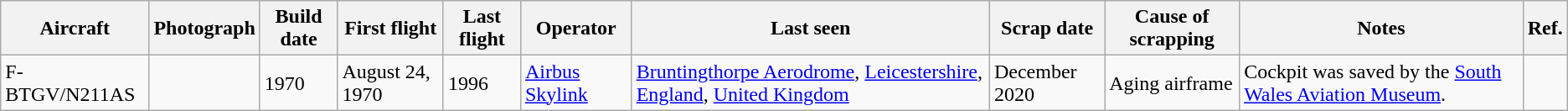<table class="wikitable">
<tr>
<th>Aircraft</th>
<th>Photograph</th>
<th>Build date</th>
<th>First flight</th>
<th>Last flight</th>
<th>Operator</th>
<th>Last seen</th>
<th>Scrap date</th>
<th>Cause of scrapping</th>
<th>Notes</th>
<th>Ref.</th>
</tr>
<tr>
<td>F-BTGV/N211AS</td>
<td></td>
<td>1970</td>
<td>August 24, 1970</td>
<td>1996</td>
<td><a href='#'>Airbus Skylink</a></td>
<td><a href='#'>Bruntingthorpe Aerodrome</a>, <a href='#'>Leicestershire</a>, <a href='#'>England</a>, <a href='#'>United Kingdom</a></td>
<td>December 2020</td>
<td>Aging airframe</td>
<td>Cockpit was saved by the <a href='#'>South Wales Aviation Museum</a>.</td>
<td></td>
</tr>
</table>
